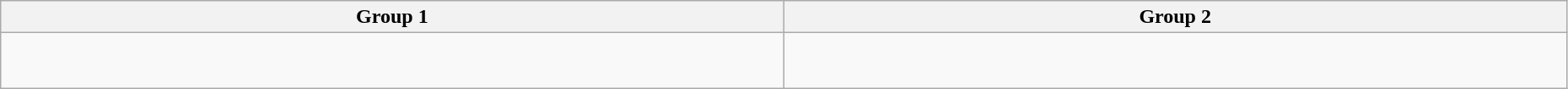<table class="wikitable" width="98%">
<tr>
<th width="25%">Group 1</th>
<th width="25%">Group 2</th>
</tr>
<tr>
<td><br><br></td>
<td><br><br></td>
</tr>
</table>
